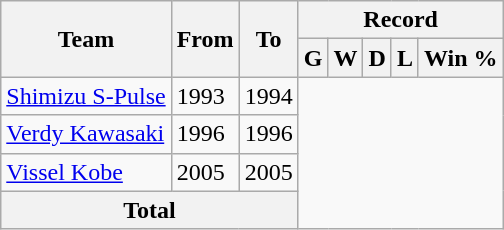<table class="wikitable" style="text-align: center">
<tr>
<th rowspan="2">Team</th>
<th rowspan="2">From</th>
<th rowspan="2">To</th>
<th colspan="5">Record</th>
</tr>
<tr>
<th>G</th>
<th>W</th>
<th>D</th>
<th>L</th>
<th>Win %</th>
</tr>
<tr>
<td align="left"><a href='#'>Shimizu S-Pulse</a></td>
<td align="left">1993</td>
<td align="left">1994<br></td>
</tr>
<tr>
<td align="left"><a href='#'>Verdy Kawasaki</a></td>
<td align="left">1996</td>
<td align="left">1996<br></td>
</tr>
<tr>
<td align="left"><a href='#'>Vissel Kobe</a></td>
<td align="left">2005</td>
<td align="left">2005<br></td>
</tr>
<tr>
<th colspan="3">Total<br></th>
</tr>
</table>
